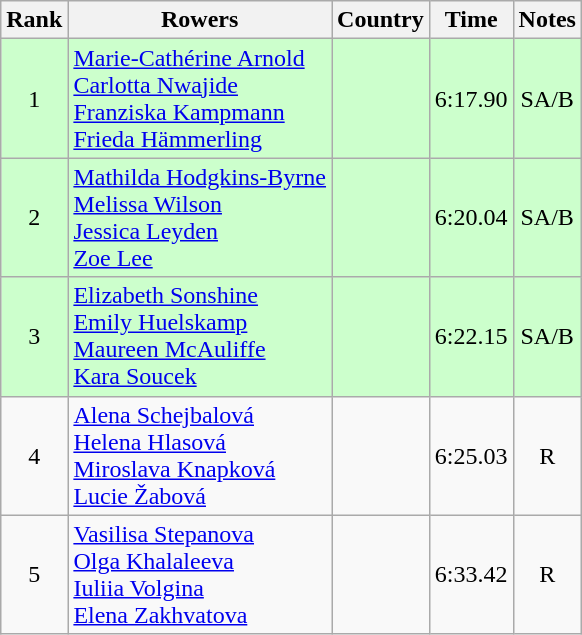<table class="wikitable" style="text-align:center">
<tr>
<th>Rank</th>
<th>Rowers</th>
<th>Country</th>
<th>Time</th>
<th>Notes</th>
</tr>
<tr bgcolor=ccffcc>
<td>1</td>
<td align="left"><a href='#'>Marie-Cathérine Arnold</a><br><a href='#'>Carlotta Nwajide</a><br><a href='#'>Franziska Kampmann</a><br><a href='#'>Frieda Hämmerling</a></td>
<td align="left"></td>
<td>6:17.90</td>
<td>SA/B</td>
</tr>
<tr bgcolor=ccffcc>
<td>2</td>
<td align="left"><a href='#'>Mathilda Hodgkins-Byrne</a><br><a href='#'>Melissa Wilson</a><br><a href='#'>Jessica Leyden</a><br><a href='#'>Zoe Lee</a></td>
<td align="left"></td>
<td>6:20.04</td>
<td>SA/B</td>
</tr>
<tr bgcolor=ccffcc>
<td>3</td>
<td align="left"><a href='#'>Elizabeth Sonshine</a><br><a href='#'>Emily Huelskamp</a><br><a href='#'>Maureen McAuliffe</a><br><a href='#'>Kara Soucek</a></td>
<td align="left"></td>
<td>6:22.15</td>
<td>SA/B</td>
</tr>
<tr>
<td>4</td>
<td align="left"><a href='#'>Alena Schejbalová</a><br><a href='#'>Helena Hlasová</a><br><a href='#'>Miroslava Knapková</a><br><a href='#'>Lucie Žabová</a></td>
<td align="left"></td>
<td>6:25.03</td>
<td>R</td>
</tr>
<tr>
<td>5</td>
<td align="left"><a href='#'>Vasilisa Stepanova</a><br><a href='#'>Olga Khalaleeva</a><br><a href='#'>Iuliia Volgina</a><br><a href='#'>Elena Zakhvatova</a></td>
<td align="left"></td>
<td>6:33.42</td>
<td>R</td>
</tr>
</table>
